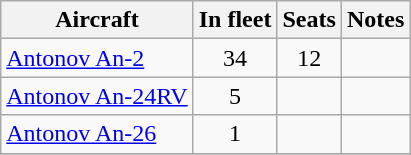<table class="wikitable">
<tr>
<th>Aircraft</th>
<th>In fleet</th>
<th>Seats</th>
<th>Notes</th>
</tr>
<tr>
<td><a href='#'>Antonov An-2</a></td>
<td align=center>34</td>
<td align=center>12</td>
<td align=center></td>
</tr>
<tr>
<td><a href='#'>Antonov An-24RV</a></td>
<td align=center>5</td>
<td align=center></td>
<td align=center></td>
</tr>
<tr>
<td><a href='#'>Antonov An-26</a></td>
<td align=center>1</td>
<td align=center></td>
<td align=center></td>
</tr>
<tr>
</tr>
</table>
